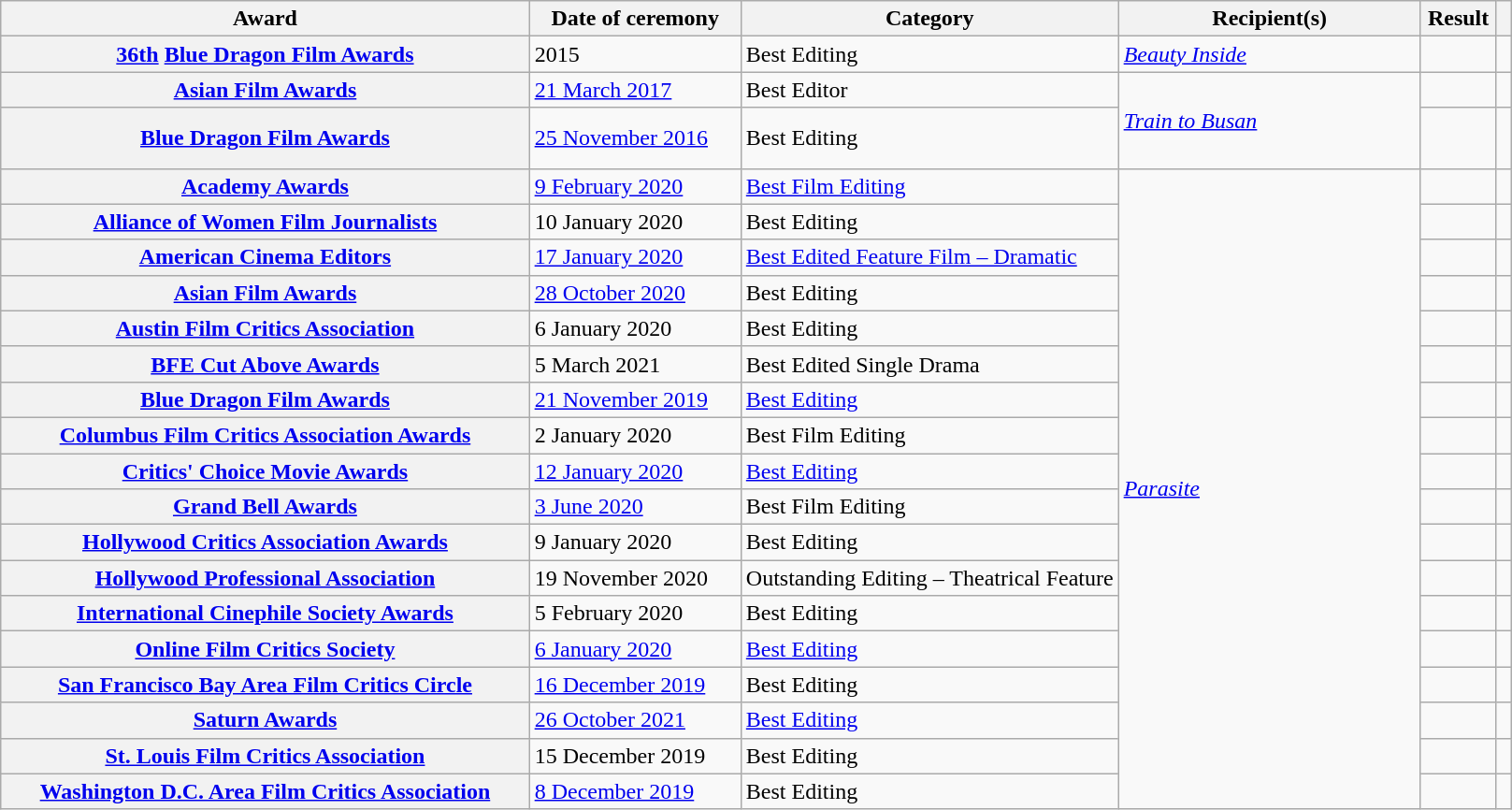<table class="wikitable plainrowheaders sortable">
<tr>
<th scope="col" style="width:35%;">Award</th>
<th scope="col" style="width:14%;">Date of ceremony</th>
<th scope="col" style="width:25%;">Category</th>
<th scope="col" style="width:20%;">Recipient(s)</th>
<th scope="col" style="width:5%;">Result</th>
<th scope="col" Style="width:6%;" class="unsortable"></th>
</tr>
<tr>
<th scope="row"><a href='#'>36th</a> <a href='#'>Blue Dragon Film Awards</a></th>
<td>2015</td>
<td>Best Editing</td>
<td><em><a href='#'>Beauty Inside</a></em></td>
<td></td>
<td></td>
</tr>
<tr>
<th scope="row"><a href='#'>Asian Film Awards</a></th>
<td><a href='#'>21 March 2017</a></td>
<td>Best Editor</td>
<td rowspan="2"><em><a href='#'>Train to Busan</a></em></td>
<td></td>
<td><br></td>
</tr>
<tr>
<th scope="row"><a href='#'>Blue Dragon Film Awards</a></th>
<td><a href='#'>25 November 2016</a></td>
<td>Best Editing</td>
<td></td>
<td><br><br></td>
</tr>
<tr>
<th scope="row"><a href='#'>Academy Awards</a></th>
<td><a href='#'>9 February 2020</a></td>
<td><a href='#'>Best Film Editing</a></td>
<td rowspan="18"><em><a href='#'>Parasite</a></em></td>
<td></td>
<td></td>
</tr>
<tr>
<th scope="row"><a href='#'>Alliance of Women Film Journalists</a></th>
<td>10 January 2020</td>
<td>Best Editing</td>
<td></td>
<td></td>
</tr>
<tr>
<th scope="row"><a href='#'>American Cinema Editors</a></th>
<td><a href='#'>17 January 2020</a></td>
<td><a href='#'>Best Edited Feature Film – Dramatic</a></td>
<td></td>
<td></td>
</tr>
<tr>
<th scope="row"><a href='#'>Asian Film Awards</a></th>
<td><a href='#'>28 October 2020</a></td>
<td>Best Editing</td>
<td></td>
<td></td>
</tr>
<tr>
<th scope="row"><a href='#'>Austin Film Critics Association</a></th>
<td>6 January 2020</td>
<td>Best Editing</td>
<td></td>
<td></td>
</tr>
<tr>
<th scope="row"><a href='#'>BFE Cut Above Awards</a></th>
<td>5 March 2021</td>
<td>Best Edited Single Drama</td>
<td></td>
<td></td>
</tr>
<tr>
<th scope="row"><a href='#'>Blue Dragon Film Awards</a></th>
<td><a href='#'>21 November 2019</a></td>
<td><a href='#'>Best Editing</a></td>
<td></td>
<td></td>
</tr>
<tr>
<th scope="row"><a href='#'>Columbus Film Critics Association Awards</a></th>
<td>2 January 2020</td>
<td>Best Film Editing</td>
<td></td>
<td></td>
</tr>
<tr>
<th scope="row"><a href='#'>Critics' Choice Movie Awards</a></th>
<td><a href='#'>12 January 2020</a></td>
<td><a href='#'>Best Editing</a></td>
<td></td>
<td></td>
</tr>
<tr>
<th scope="row"><a href='#'>Grand Bell Awards</a></th>
<td><a href='#'>3 June 2020</a></td>
<td>Best Film Editing</td>
<td></td>
<td></td>
</tr>
<tr>
<th scope="row"><a href='#'>Hollywood Critics Association Awards</a></th>
<td>9 January 2020</td>
<td>Best Editing</td>
<td></td>
<td></td>
</tr>
<tr>
<th scope="row"><a href='#'>Hollywood Professional Association</a></th>
<td>19 November 2020</td>
<td>Outstanding Editing – Theatrical Feature</td>
<td></td>
<td></td>
</tr>
<tr>
<th scope="row"><a href='#'>International Cinephile Society Awards</a></th>
<td>5 February 2020</td>
<td>Best Editing</td>
<td></td>
<td></td>
</tr>
<tr>
<th scope="row"><a href='#'>Online Film Critics Society</a></th>
<td><a href='#'>6 January 2020</a></td>
<td><a href='#'>Best Editing</a></td>
<td></td>
<td></td>
</tr>
<tr>
<th scope="row"><a href='#'>San Francisco Bay Area Film Critics Circle</a></th>
<td><a href='#'>16 December 2019</a></td>
<td>Best Editing</td>
<td></td>
<td></td>
</tr>
<tr>
<th scope="row"><a href='#'>Saturn Awards</a></th>
<td><a href='#'>26 October 2021</a></td>
<td><a href='#'>Best Editing</a></td>
<td></td>
<td></td>
</tr>
<tr>
<th scope="row"><a href='#'>St. Louis Film Critics Association</a></th>
<td>15 December 2019</td>
<td>Best Editing</td>
<td></td>
<td></td>
</tr>
<tr>
<th scope="row"><a href='#'>Washington D.C. Area Film Critics Association</a></th>
<td><a href='#'>8 December 2019</a></td>
<td>Best Editing</td>
<td></td>
<td></td>
</tr>
</table>
